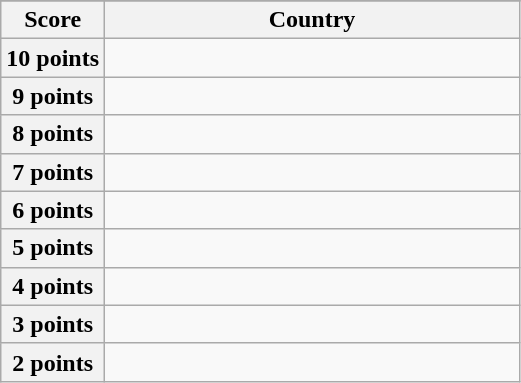<table class="wikitable">
<tr>
</tr>
<tr>
<th scope="col" width="20%">Score</th>
<th scope="col">Country</th>
</tr>
<tr>
<th scope="row">10 points</th>
<td></td>
</tr>
<tr>
<th scope="row">9 points</th>
<td></td>
</tr>
<tr>
<th scope="row">8 points</th>
<td></td>
</tr>
<tr>
<th scope="row">7 points</th>
<td></td>
</tr>
<tr>
<th scope="row">6 points</th>
<td></td>
</tr>
<tr>
<th scope="row">5 points</th>
<td></td>
</tr>
<tr>
<th scope="row">4 points</th>
<td></td>
</tr>
<tr>
<th scope="row">3 points</th>
<td></td>
</tr>
<tr>
<th scope="row">2 points</th>
<td></td>
</tr>
</table>
